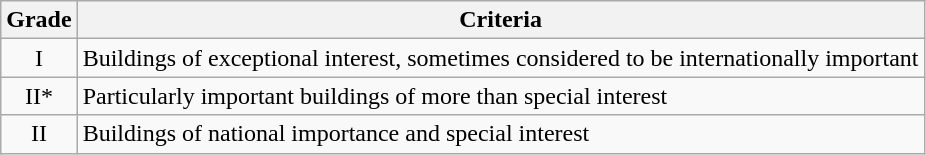<table class="wikitable">
<tr>
<th>Grade</th>
<th>Criteria</th>
</tr>
<tr>
<td align="center" >I</td>
<td>Buildings of exceptional interest, sometimes considered to be internationally important</td>
</tr>
<tr>
<td align="center" >II*</td>
<td>Particularly important buildings of more than special interest</td>
</tr>
<tr>
<td align="center" >II</td>
<td>Buildings of national importance and special interest</td>
</tr>
</table>
